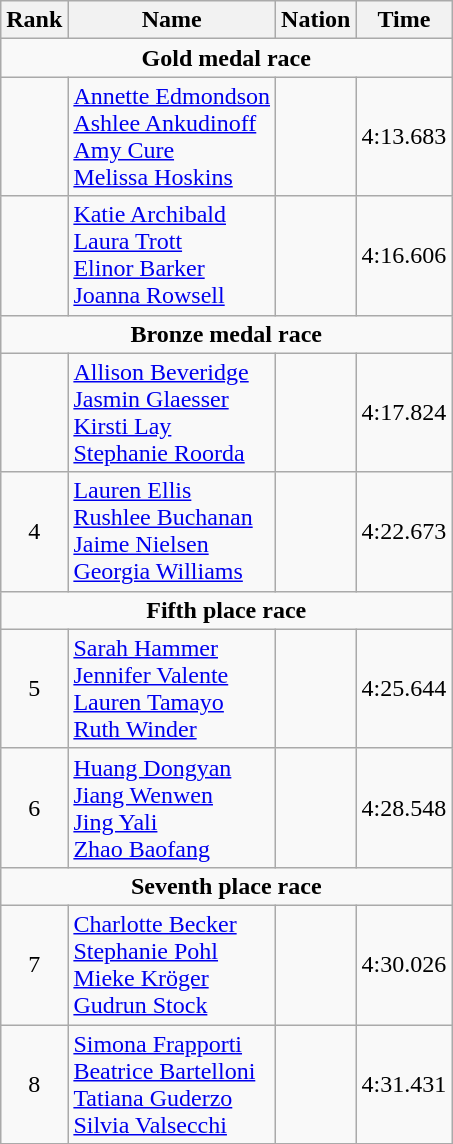<table class="wikitable" style="text-align:center">
<tr>
<th>Rank</th>
<th>Name</th>
<th>Nation</th>
<th>Time</th>
</tr>
<tr>
<td colspan=4><strong>Gold medal race</strong></td>
</tr>
<tr>
<td></td>
<td align=left><a href='#'>Annette Edmondson</a><br><a href='#'>Ashlee Ankudinoff</a><br><a href='#'>Amy Cure</a><br><a href='#'>Melissa Hoskins</a></td>
<td align=left></td>
<td>4:13.683</td>
</tr>
<tr>
<td></td>
<td align=left><a href='#'>Katie Archibald</a><br><a href='#'>Laura Trott</a><br><a href='#'>Elinor Barker</a><br><a href='#'>Joanna Rowsell</a></td>
<td align=left></td>
<td>4:16.606</td>
</tr>
<tr>
<td colspan=4><strong>Bronze medal race</strong></td>
</tr>
<tr>
<td></td>
<td align=left><a href='#'>Allison Beveridge</a><br><a href='#'>Jasmin Glaesser</a><br><a href='#'>Kirsti Lay</a><br><a href='#'>Stephanie Roorda</a></td>
<td align=left></td>
<td>4:17.824</td>
</tr>
<tr>
<td>4</td>
<td align=left><a href='#'>Lauren Ellis</a><br><a href='#'>Rushlee Buchanan</a><br><a href='#'>Jaime Nielsen</a><br><a href='#'>Georgia Williams</a></td>
<td align=left></td>
<td>4:22.673</td>
</tr>
<tr>
<td colspan=4><strong>Fifth place race</strong></td>
</tr>
<tr>
<td>5</td>
<td align=left><a href='#'>Sarah Hammer</a><br><a href='#'>Jennifer Valente</a><br><a href='#'>Lauren Tamayo</a><br><a href='#'>Ruth Winder</a></td>
<td align=left></td>
<td>4:25.644</td>
</tr>
<tr>
<td>6</td>
<td align=left><a href='#'>Huang Dongyan</a><br><a href='#'>Jiang Wenwen</a><br><a href='#'>Jing Yali</a><br><a href='#'>Zhao Baofang</a></td>
<td align=left></td>
<td>4:28.548</td>
</tr>
<tr>
<td colspan=4><strong>Seventh place race</strong></td>
</tr>
<tr>
<td>7</td>
<td align=left><a href='#'>Charlotte Becker</a><br><a href='#'>Stephanie Pohl</a><br><a href='#'>Mieke Kröger</a><br><a href='#'>Gudrun Stock</a></td>
<td align=left></td>
<td>4:30.026</td>
</tr>
<tr>
<td>8</td>
<td align=left><a href='#'>Simona Frapporti</a><br><a href='#'>Beatrice Bartelloni</a><br><a href='#'>Tatiana Guderzo</a><br><a href='#'>Silvia Valsecchi</a></td>
<td align=left></td>
<td>4:31.431</td>
</tr>
</table>
